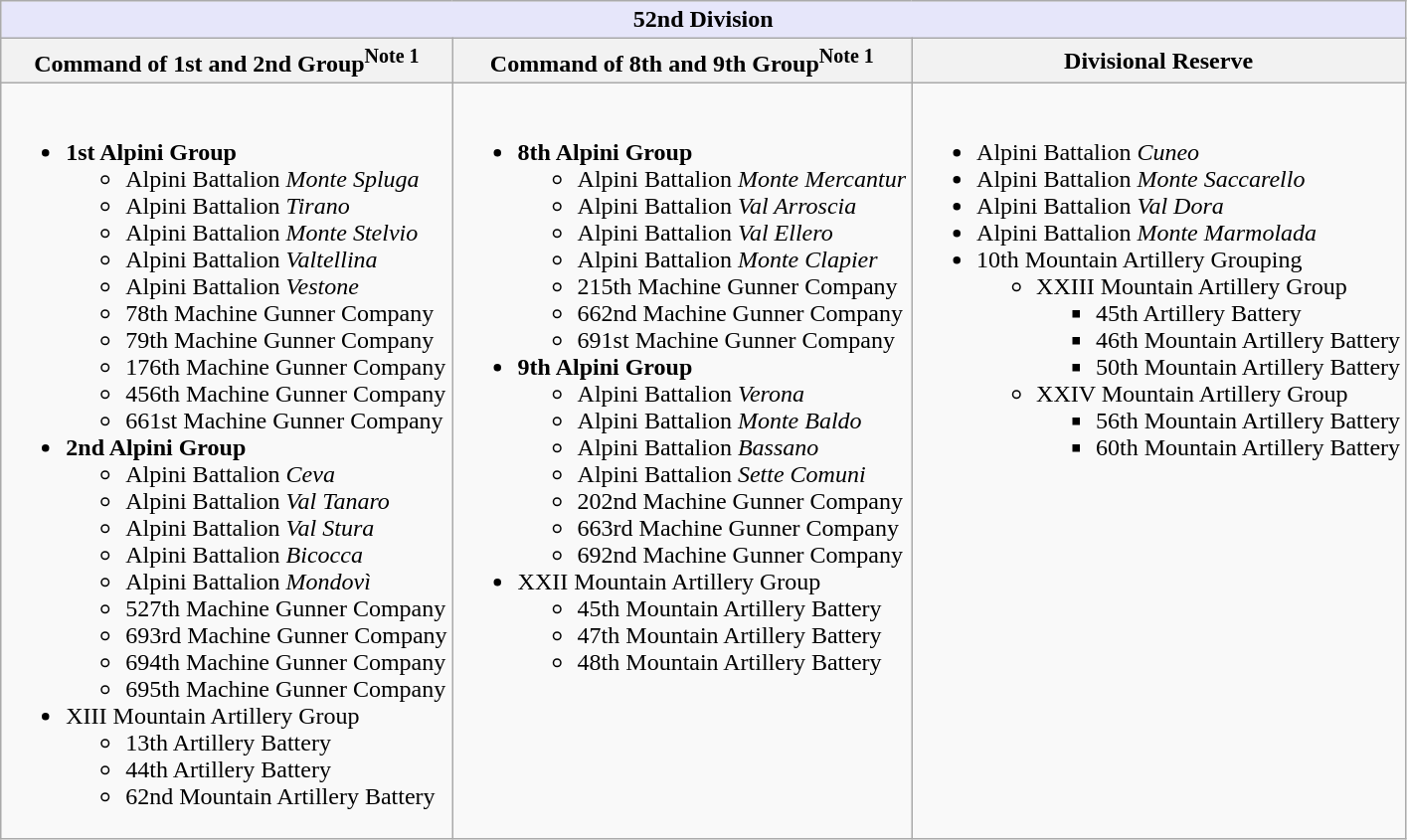<table class="wikitable">
<tr>
<th style="align: center; background: lavender;" colspan="3"><strong>52nd Division</strong></th>
</tr>
<tr>
<th><strong>Command of 1st and 2nd Group</strong><sup>Note 1</sup></th>
<th><strong>Command of 8th and 9th Group</strong><sup>Note 1</sup></th>
<th>Divisional Reserve</th>
</tr>
<tr style="vertical-align: top;">
<td><br><ul><li><strong>1st Alpini Group</strong><ul><li> Alpini Battalion <em>Monte Spluga</em></li><li> Alpini Battalion <em>Tirano</em></li><li> Alpini Battalion <em>Monte Stelvio</em></li><li> Alpini Battalion <em>Valtellina</em></li><li> Alpini Battalion <em>Vestone</em></li><li>78th Machine Gunner Company</li><li>79th Machine Gunner Company</li><li>176th Machine Gunner Company</li><li>456th Machine Gunner Company</li><li>661st Machine Gunner Company</li></ul></li><li><strong>2nd Alpini Group</strong><ul><li> Alpini Battalion <em>Ceva</em></li><li> Alpini Battalion <em>Val Tanaro</em></li><li> Alpini Battalion <em>Val Stura</em></li><li> Alpini Battalion <em>Bicocca</em></li><li> Alpini Battalion <em>Mondovì</em></li><li>527th Machine Gunner Company</li><li>693rd Machine Gunner Company</li><li>694th Machine Gunner Company</li><li>695th Machine Gunner Company</li></ul></li><li>XIII Mountain Artillery Group<ul><li>13th Artillery Battery</li><li>44th Artillery Battery</li><li>62nd Mountain Artillery Battery</li></ul></li></ul></td>
<td><br><ul><li><strong>8th Alpini Group</strong><ul><li> Alpini Battalion <em>Monte Mercantur</em></li><li> Alpini Battalion <em>Val Arroscia</em></li><li> Alpini Battalion <em>Val Ellero</em></li><li> Alpini Battalion <em>Monte Clapier</em></li><li>215th Machine Gunner Company</li><li>662nd Machine Gunner Company</li><li>691st Machine Gunner Company</li></ul></li><li><strong>9th Alpini Group</strong><ul><li> Alpini Battalion <em>Verona</em></li><li> Alpini Battalion <em>Monte Baldo</em></li><li> Alpini Battalion <em>Bassano</em></li><li> Alpini Battalion <em>Sette Comuni</em></li><li>202nd Machine Gunner Company</li><li>663rd Machine Gunner Company</li><li>692nd Machine Gunner Company</li></ul></li><li>XXII Mountain Artillery Group<ul><li>45th Mountain Artillery Battery</li><li>47th Mountain Artillery Battery</li><li>48th Mountain Artillery Battery</li></ul></li></ul></td>
<td><br><ul><li> Alpini Battalion <em>Cuneo</em></li><li> Alpini Battalion <em>Monte Saccarello</em></li><li> Alpini Battalion <em>Val Dora</em></li><li> Alpini Battalion <em>Monte Marmolada</em></li><li>10th Mountain Artillery Grouping<ul><li>XXIII Mountain Artillery Group<ul><li>45th Artillery Battery</li><li>46th Mountain Artillery Battery</li><li>50th Mountain Artillery Battery</li></ul></li><li>XXIV Mountain Artillery Group<ul><li>56th Mountain Artillery Battery</li><li>60th Mountain Artillery Battery</li></ul></li></ul></li></ul></td>
</tr>
</table>
